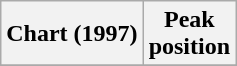<table class="wikitable">
<tr>
<th>Chart (1997)</th>
<th>Peak<br>position</th>
</tr>
<tr>
</tr>
</table>
